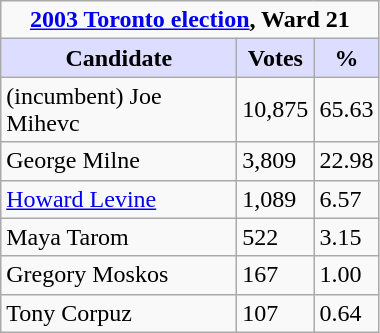<table class="wikitable">
<tr>
<td colspan="3" style="text-align:center;"><strong><a href='#'>2003 Toronto election</a>, Ward 21</strong></td>
</tr>
<tr>
<th style="background:#ddf; width:150px;">Candidate</th>
<th style="background:#ddf;">Votes</th>
<th style="background:#ddf;">%</th>
</tr>
<tr>
<td>(incumbent) Joe Mihevc</td>
<td>10,875</td>
<td>65.63</td>
</tr>
<tr>
<td>George Milne</td>
<td>3,809</td>
<td>22.98</td>
</tr>
<tr>
<td><a href='#'>Howard Levine</a></td>
<td>1,089</td>
<td>6.57</td>
</tr>
<tr>
<td>Maya Tarom</td>
<td>522</td>
<td>3.15</td>
</tr>
<tr>
<td>Gregory Moskos</td>
<td>167</td>
<td>1.00</td>
</tr>
<tr>
<td>Tony Corpuz</td>
<td>107</td>
<td>0.64</td>
</tr>
</table>
